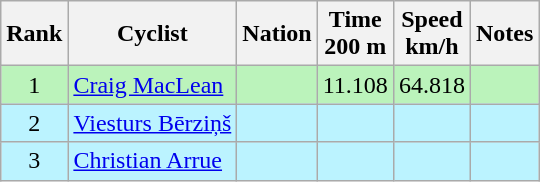<table class="wikitable sortable" style="text-align:center">
<tr>
<th>Rank</th>
<th>Cyclist</th>
<th>Nation</th>
<th>Time<br>200 m</th>
<th>Speed<br>km/h</th>
<th>Notes</th>
</tr>
<tr bgcolor=bbf3bb>
<td>1</td>
<td align=left><a href='#'>Craig MacLean</a></td>
<td align=left></td>
<td>11.108</td>
<td>64.818</td>
<td></td>
</tr>
<tr bgcolor=bbf3ff>
<td>2</td>
<td align=left><a href='#'>Viesturs Bērziņš</a></td>
<td align=left></td>
<td></td>
<td></td>
<td></td>
</tr>
<tr bgcolor=bbf3ff>
<td>3</td>
<td align=left><a href='#'>Christian Arrue</a></td>
<td align=left></td>
<td></td>
<td></td>
<td></td>
</tr>
</table>
